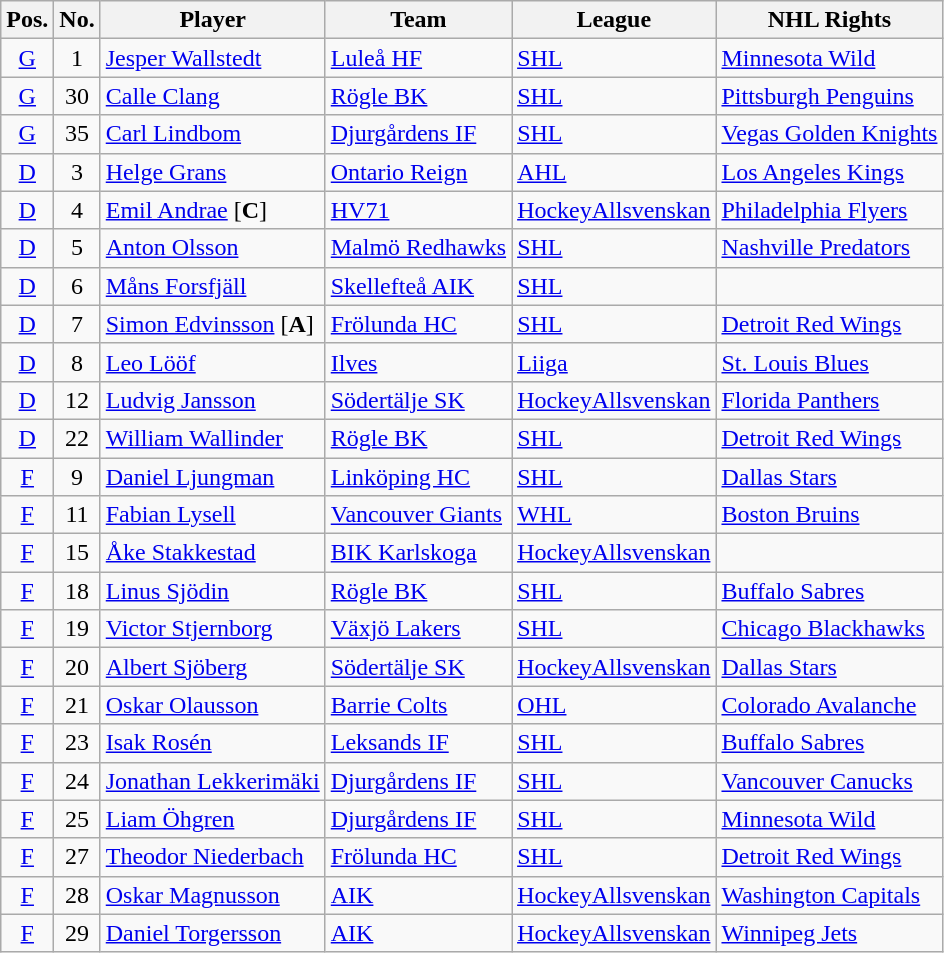<table class="wikitable sortable">
<tr>
<th>Pos.</th>
<th>No.</th>
<th>Player</th>
<th>Team</th>
<th>League</th>
<th>NHL Rights</th>
</tr>
<tr>
<td style="text-align:center;"><a href='#'>G</a></td>
<td style="text-align:center;">1</td>
<td><a href='#'>Jesper Wallstedt</a></td>
<td> <a href='#'>Luleå HF</a></td>
<td> <a href='#'>SHL</a></td>
<td><a href='#'>Minnesota Wild</a></td>
</tr>
<tr>
<td style="text-align:center;"><a href='#'>G</a></td>
<td style="text-align:center;">30</td>
<td><a href='#'>Calle Clang</a></td>
<td> <a href='#'>Rögle BK</a></td>
<td> <a href='#'>SHL</a></td>
<td><a href='#'>Pittsburgh Penguins</a></td>
</tr>
<tr>
<td style="text-align:center;"><a href='#'>G</a></td>
<td style="text-align:center;">35</td>
<td><a href='#'>Carl Lindbom</a></td>
<td> <a href='#'>Djurgårdens IF</a></td>
<td> <a href='#'>SHL</a></td>
<td><a href='#'>Vegas Golden Knights</a></td>
</tr>
<tr>
<td style="text-align:center;"><a href='#'>D</a></td>
<td style="text-align:center;">3</td>
<td><a href='#'>Helge Grans</a></td>
<td> <a href='#'>Ontario Reign</a></td>
<td> <a href='#'>AHL</a></td>
<td><a href='#'>Los Angeles Kings</a></td>
</tr>
<tr>
<td style="text-align:center;"><a href='#'>D</a></td>
<td style="text-align:center;">4</td>
<td><a href='#'>Emil Andrae</a> [<strong>C</strong>]</td>
<td> <a href='#'>HV71</a></td>
<td> <a href='#'>HockeyAllsvenskan</a></td>
<td><a href='#'>Philadelphia Flyers</a></td>
</tr>
<tr>
<td style="text-align:center;"><a href='#'>D</a></td>
<td style="text-align:center;">5</td>
<td><a href='#'>Anton Olsson</a></td>
<td> <a href='#'>Malmö Redhawks</a></td>
<td> <a href='#'>SHL</a></td>
<td><a href='#'>Nashville Predators</a></td>
</tr>
<tr>
<td style="text-align:center;"><a href='#'>D</a></td>
<td style="text-align:center;">6</td>
<td><a href='#'>Måns Forsfjäll</a></td>
<td> <a href='#'>Skellefteå AIK</a></td>
<td> <a href='#'>SHL</a></td>
<td></td>
</tr>
<tr>
<td style="text-align:center;"><a href='#'>D</a></td>
<td style="text-align:center;">7</td>
<td><a href='#'>Simon Edvinsson</a> [<strong>A</strong>]</td>
<td> <a href='#'>Frölunda HC</a></td>
<td> <a href='#'>SHL</a></td>
<td><a href='#'>Detroit Red Wings</a></td>
</tr>
<tr>
<td style="text-align:center;"><a href='#'>D</a></td>
<td style="text-align:center;">8</td>
<td><a href='#'>Leo Lööf</a></td>
<td> <a href='#'>Ilves</a></td>
<td> <a href='#'>Liiga</a></td>
<td><a href='#'>St. Louis Blues</a></td>
</tr>
<tr>
<td style="text-align:center;"><a href='#'>D</a></td>
<td style="text-align:center;">12</td>
<td><a href='#'>Ludvig Jansson</a></td>
<td> <a href='#'>Södertälje SK</a></td>
<td> <a href='#'>HockeyAllsvenskan</a></td>
<td><a href='#'>Florida Panthers</a></td>
</tr>
<tr>
<td style="text-align:center;"><a href='#'>D</a></td>
<td style="text-align:center;">22</td>
<td><a href='#'>William Wallinder</a></td>
<td> <a href='#'>Rögle BK</a></td>
<td> <a href='#'>SHL</a></td>
<td><a href='#'>Detroit Red Wings</a></td>
</tr>
<tr>
<td style="text-align:center;"><a href='#'>F</a></td>
<td style="text-align:center;">9</td>
<td><a href='#'>Daniel Ljungman</a></td>
<td> <a href='#'>Linköping HC</a></td>
<td> <a href='#'>SHL</a></td>
<td><a href='#'>Dallas Stars</a></td>
</tr>
<tr>
<td style="text-align:center;"><a href='#'>F</a></td>
<td style="text-align:center;">11</td>
<td><a href='#'>Fabian Lysell</a></td>
<td> <a href='#'>Vancouver Giants</a></td>
<td> <a href='#'>WHL</a></td>
<td><a href='#'>Boston Bruins</a></td>
</tr>
<tr>
<td style="text-align:center;"><a href='#'>F</a></td>
<td style="text-align:center;">15</td>
<td><a href='#'>Åke Stakkestad</a></td>
<td> <a href='#'>BIK Karlskoga</a></td>
<td> <a href='#'>HockeyAllsvenskan</a></td>
<td></td>
</tr>
<tr>
<td style="text-align:center;"><a href='#'>F</a></td>
<td style="text-align:center;">18</td>
<td><a href='#'>Linus Sjödin</a></td>
<td> <a href='#'>Rögle BK</a></td>
<td> <a href='#'>SHL</a></td>
<td><a href='#'>Buffalo Sabres</a></td>
</tr>
<tr>
<td style="text-align:center;"><a href='#'>F</a></td>
<td style="text-align:center;">19</td>
<td><a href='#'>Victor Stjernborg</a></td>
<td> <a href='#'>Växjö Lakers</a></td>
<td> <a href='#'>SHL</a></td>
<td><a href='#'>Chicago Blackhawks</a></td>
</tr>
<tr>
<td style="text-align:center;"><a href='#'>F</a></td>
<td style="text-align:center;">20</td>
<td><a href='#'>Albert Sjöberg</a></td>
<td> <a href='#'>Södertälje SK</a></td>
<td> <a href='#'>HockeyAllsvenskan</a></td>
<td><a href='#'>Dallas Stars</a></td>
</tr>
<tr>
<td style="text-align:center;"><a href='#'>F</a></td>
<td style="text-align:center;">21</td>
<td><a href='#'>Oskar Olausson</a></td>
<td> <a href='#'>Barrie Colts</a></td>
<td> <a href='#'>OHL</a></td>
<td><a href='#'>Colorado Avalanche</a></td>
</tr>
<tr>
<td style="text-align:center;"><a href='#'>F</a></td>
<td style="text-align:center;">23</td>
<td><a href='#'>Isak Rosén</a></td>
<td> <a href='#'>Leksands IF</a></td>
<td> <a href='#'>SHL</a></td>
<td><a href='#'>Buffalo Sabres</a></td>
</tr>
<tr>
<td style="text-align:center;"><a href='#'>F</a></td>
<td style="text-align:center;">24</td>
<td><a href='#'>Jonathan Lekkerimäki</a></td>
<td> <a href='#'>Djurgårdens IF</a></td>
<td> <a href='#'>SHL</a></td>
<td><a href='#'>Vancouver Canucks</a></td>
</tr>
<tr>
<td style="text-align:center;"><a href='#'>F</a></td>
<td style="text-align:center;">25</td>
<td><a href='#'>Liam Öhgren</a></td>
<td> <a href='#'>Djurgårdens IF</a></td>
<td> <a href='#'>SHL</a></td>
<td><a href='#'>Minnesota Wild</a></td>
</tr>
<tr>
<td style="text-align:center;"><a href='#'>F</a></td>
<td style="text-align:center;">27</td>
<td><a href='#'>Theodor Niederbach</a></td>
<td> <a href='#'>Frölunda HC</a></td>
<td> <a href='#'>SHL</a></td>
<td><a href='#'>Detroit Red Wings</a></td>
</tr>
<tr>
<td style="text-align:center;"><a href='#'>F</a></td>
<td style="text-align:center;">28</td>
<td><a href='#'>Oskar Magnusson</a></td>
<td> <a href='#'>AIK</a></td>
<td> <a href='#'>HockeyAllsvenskan</a></td>
<td><a href='#'>Washington Capitals</a></td>
</tr>
<tr>
<td style="text-align:center;"><a href='#'>F</a></td>
<td style="text-align:center;">29</td>
<td><a href='#'>Daniel Torgersson</a></td>
<td> <a href='#'>AIK</a></td>
<td> <a href='#'>HockeyAllsvenskan</a></td>
<td><a href='#'>Winnipeg Jets</a></td>
</tr>
</table>
